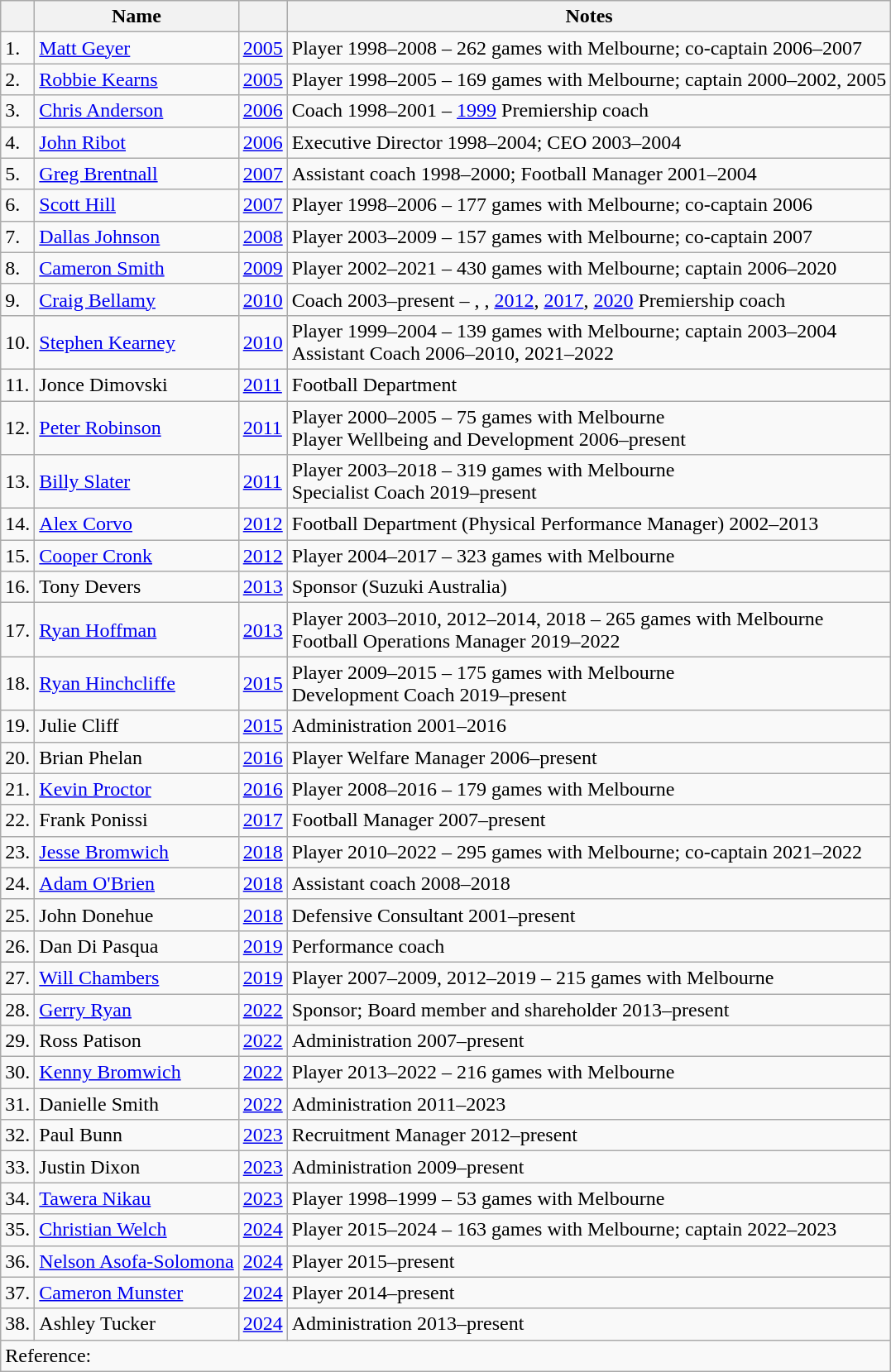<table class="wikitable">
<tr>
<th width="20"></th>
<th>Name</th>
<th width="20"></th>
<th>Notes</th>
</tr>
<tr>
<td>1.</td>
<td><a href='#'>Matt Geyer</a></td>
<td><a href='#'>2005</a></td>
<td>Player 1998–2008 – 262 games with Melbourne; co-captain 2006–2007</td>
</tr>
<tr>
<td>2.</td>
<td><a href='#'>Robbie Kearns</a></td>
<td><a href='#'>2005</a></td>
<td>Player 1998–2005 – 169 games with Melbourne; captain 2000–2002, 2005</td>
</tr>
<tr>
<td>3.</td>
<td><a href='#'>Chris Anderson</a></td>
<td><a href='#'>2006</a></td>
<td>Coach 1998–2001 – <a href='#'>1999</a> Premiership coach</td>
</tr>
<tr>
<td>4.</td>
<td><a href='#'>John Ribot</a></td>
<td><a href='#'>2006</a></td>
<td>Executive Director 1998–2004; CEO 2003–2004</td>
</tr>
<tr>
<td>5.</td>
<td><a href='#'>Greg Brentnall</a></td>
<td><a href='#'>2007</a></td>
<td>Assistant coach 1998–2000; Football Manager 2001–2004</td>
</tr>
<tr>
<td>6.</td>
<td><a href='#'>Scott Hill</a></td>
<td><a href='#'>2007</a></td>
<td>Player 1998–2006 – 177 games with Melbourne; co-captain 2006</td>
</tr>
<tr>
<td>7.</td>
<td><a href='#'>Dallas Johnson</a></td>
<td><a href='#'>2008</a></td>
<td>Player 2003–2009 – 157 games with Melbourne; co-captain 2007</td>
</tr>
<tr>
<td>8.</td>
<td><a href='#'>Cameron Smith</a></td>
<td><a href='#'>2009</a></td>
<td>Player 2002–2021 – 430 games with Melbourne; captain 2006–2020</td>
</tr>
<tr>
<td>9.</td>
<td><a href='#'>Craig Bellamy</a></td>
<td><a href='#'>2010</a></td>
<td>Coach 2003–present – , , <a href='#'>2012</a>, <a href='#'>2017</a>, <a href='#'>2020</a> Premiership coach</td>
</tr>
<tr>
<td>10.</td>
<td><a href='#'>Stephen Kearney</a></td>
<td><a href='#'>2010</a></td>
<td>Player 1999–2004 – 139 games with Melbourne; captain 2003–2004<br>Assistant Coach 2006–2010, 2021–2022</td>
</tr>
<tr>
<td>11.</td>
<td>Jonce Dimovski</td>
<td><a href='#'>2011</a></td>
<td>Football Department</td>
</tr>
<tr>
<td>12.</td>
<td><a href='#'>Peter Robinson</a></td>
<td><a href='#'>2011</a></td>
<td>Player 2000–2005 – 75 games with Melbourne<br>Player Wellbeing and Development 2006–present</td>
</tr>
<tr>
<td>13.</td>
<td><a href='#'>Billy Slater</a></td>
<td><a href='#'>2011</a></td>
<td>Player 2003–2018 – 319 games with Melbourne<br>Specialist Coach 2019–present</td>
</tr>
<tr>
<td>14.</td>
<td><a href='#'>Alex Corvo</a></td>
<td><a href='#'>2012</a></td>
<td>Football Department (Physical Performance Manager) 2002–2013</td>
</tr>
<tr>
<td>15.</td>
<td><a href='#'>Cooper Cronk</a></td>
<td><a href='#'>2012</a></td>
<td>Player 2004–2017 – 323 games with Melbourne</td>
</tr>
<tr>
<td>16.</td>
<td>Tony Devers</td>
<td><a href='#'>2013</a></td>
<td>Sponsor (Suzuki Australia)</td>
</tr>
<tr>
<td>17.</td>
<td><a href='#'>Ryan Hoffman</a></td>
<td><a href='#'>2013</a></td>
<td>Player 2003–2010, 2012–2014, 2018 – 265 games with Melbourne<br>Football Operations Manager 2019–2022</td>
</tr>
<tr>
<td>18.</td>
<td><a href='#'>Ryan Hinchcliffe</a></td>
<td><a href='#'>2015</a></td>
<td>Player 2009–2015 – 175 games with Melbourne<br>Development Coach 2019–present</td>
</tr>
<tr>
<td>19.</td>
<td>Julie Cliff</td>
<td><a href='#'>2015</a></td>
<td>Administration 2001–2016</td>
</tr>
<tr>
<td>20.</td>
<td>Brian Phelan</td>
<td><a href='#'>2016</a></td>
<td>Player Welfare Manager 2006–present</td>
</tr>
<tr>
<td>21.</td>
<td><a href='#'>Kevin Proctor</a></td>
<td><a href='#'>2016</a></td>
<td>Player 2008–2016 – 179 games with Melbourne</td>
</tr>
<tr>
<td>22.</td>
<td>Frank Ponissi</td>
<td><a href='#'>2017</a></td>
<td>Football Manager 2007–present</td>
</tr>
<tr>
<td>23.</td>
<td><a href='#'>Jesse Bromwich</a></td>
<td><a href='#'>2018</a></td>
<td>Player 2010–2022 – 295 games with Melbourne; co-captain 2021–2022</td>
</tr>
<tr>
<td>24.</td>
<td><a href='#'>Adam O'Brien</a></td>
<td><a href='#'>2018</a></td>
<td>Assistant coach 2008–2018</td>
</tr>
<tr>
<td>25.</td>
<td>John Donehue</td>
<td><a href='#'>2018</a></td>
<td>Defensive Consultant 2001–present</td>
</tr>
<tr>
<td>26.</td>
<td>Dan Di Pasqua</td>
<td><a href='#'>2019</a></td>
<td>Performance coach</td>
</tr>
<tr>
<td>27.</td>
<td><a href='#'>Will Chambers</a></td>
<td><a href='#'>2019</a></td>
<td>Player 2007–2009, 2012–2019 – 215 games with Melbourne</td>
</tr>
<tr>
<td>28.</td>
<td><a href='#'>Gerry Ryan</a></td>
<td><a href='#'>2022</a></td>
<td>Sponsor; Board member and shareholder 2013–present</td>
</tr>
<tr>
<td>29.</td>
<td>Ross Patison</td>
<td><a href='#'>2022</a></td>
<td>Administration 2007–present</td>
</tr>
<tr>
<td>30.</td>
<td><a href='#'>Kenny Bromwich</a></td>
<td><a href='#'>2022</a></td>
<td>Player 2013–2022 – 216 games with Melbourne</td>
</tr>
<tr>
<td>31.</td>
<td>Danielle Smith</td>
<td><a href='#'>2022</a></td>
<td>Administration 2011–2023</td>
</tr>
<tr>
<td>32.</td>
<td>Paul Bunn</td>
<td><a href='#'>2023</a></td>
<td>Recruitment Manager 2012–present</td>
</tr>
<tr>
<td>33.</td>
<td>Justin Dixon</td>
<td><a href='#'>2023</a></td>
<td>Administration 2009–present</td>
</tr>
<tr>
<td>34.</td>
<td><a href='#'>Tawera Nikau</a></td>
<td><a href='#'>2023</a></td>
<td>Player 1998–1999 – 53 games with Melbourne</td>
</tr>
<tr>
<td>35.</td>
<td><a href='#'>Christian Welch</a></td>
<td><a href='#'>2024</a></td>
<td>Player 2015–2024 – 163 games with Melbourne; captain 2022–2023</td>
</tr>
<tr>
<td>36.</td>
<td><a href='#'>Nelson Asofa-Solomona</a></td>
<td><a href='#'>2024</a></td>
<td>Player 2015–present</td>
</tr>
<tr>
<td>37.</td>
<td><a href='#'>Cameron Munster</a></td>
<td><a href='#'>2024</a></td>
<td>Player 2014–present</td>
</tr>
<tr>
<td>38.</td>
<td>Ashley Tucker</td>
<td><a href='#'>2024</a></td>
<td>Administration 2013–present</td>
</tr>
<tr>
<td colspan="4">Reference:</td>
</tr>
</table>
